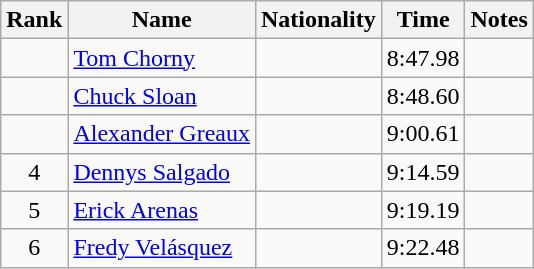<table class="wikitable sortable" style="text-align:center">
<tr>
<th>Rank</th>
<th>Name</th>
<th>Nationality</th>
<th>Time</th>
<th>Notes</th>
</tr>
<tr>
<td align=center></td>
<td align=left><a href='#'>Tom Chorny</a></td>
<td align=left></td>
<td>8:47.98</td>
<td></td>
</tr>
<tr>
<td align=center></td>
<td align=left><a href='#'>Chuck Sloan</a></td>
<td align=left></td>
<td>8:48.60</td>
<td></td>
</tr>
<tr>
<td align=center></td>
<td align=left><a href='#'>Alexander Greaux</a></td>
<td align=left></td>
<td>9:00.61</td>
<td></td>
</tr>
<tr>
<td align=center>4</td>
<td align=left><a href='#'>Dennys Salgado</a></td>
<td align=left></td>
<td>9:14.59</td>
<td></td>
</tr>
<tr>
<td align=center>5</td>
<td align=left><a href='#'>Erick Arenas</a></td>
<td align=left></td>
<td>9:19.19</td>
<td></td>
</tr>
<tr>
<td align=center>6</td>
<td align=left><a href='#'>Fredy Velásquez</a></td>
<td align=left></td>
<td>9:22.48</td>
<td></td>
</tr>
</table>
